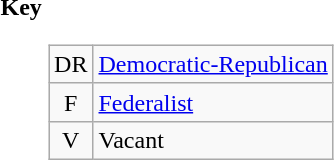<table>
<tr valign=top>
<th>Key</th>
<td><br><table class=wikitable>
<tr>
<td align=center >DR</td>
<td><a href='#'>Democratic-Republican</a></td>
</tr>
<tr>
<td align=center >F</td>
<td><a href='#'>Federalist</a></td>
</tr>
<tr>
<td align=center >V</td>
<td>Vacant</td>
</tr>
</table>
</td>
</tr>
</table>
